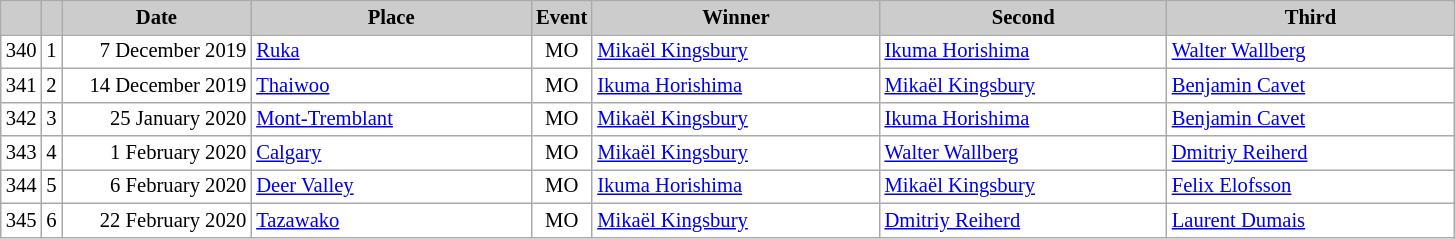<table class="wikitable plainrowheaders" style="background:#fff; font-size:86%; line-height:16px; border:grey solid 1px; border-collapse:collapse;">
<tr>
<th scope="col" style="background:#ccc; width=20 px;"></th>
<th scope="col" style="background:#ccc; width=30 px;"></th>
<th scope="col" style="background:#ccc; width:120px;">Date</th>
<th scope="col" style="background:#ccc; width:180px;">Place</th>
<th scope="col" style="background:#ccc; width:15px;">Event</th>
<th scope="col" style="background:#ccc; width:185px;">Winner</th>
<th scope="col" style="background:#ccc; width:185px;">Second</th>
<th scope="col" style="background:#ccc; width:185px;">Third</th>
</tr>
<tr>
<td align="center">340</td>
<td align="center">1</td>
<td align="right">7 December 2019</td>
<td> <a href='#'>Ruka</a></td>
<td align="center">MO</td>
<td> <a href='#'>Mikaël Kingsbury</a></td>
<td> <a href='#'>Ikuma Horishima</a></td>
<td> <a href='#'>Walter Wallberg</a></td>
</tr>
<tr>
<td align="center">341</td>
<td align="center">2</td>
<td align="right">14 December 2019</td>
<td> <a href='#'>Thaiwoo</a></td>
<td align="center">MO</td>
<td> <a href='#'>Ikuma Horishima</a></td>
<td> <a href='#'>Mikaël Kingsbury</a></td>
<td> <a href='#'>Benjamin Cavet</a></td>
</tr>
<tr>
<td align="center">342</td>
<td align="center">3</td>
<td align="right">25 January 2020</td>
<td> <a href='#'>Mont-Tremblant</a></td>
<td align="center">MO</td>
<td> <a href='#'>Mikaël Kingsbury</a></td>
<td> <a href='#'>Ikuma Horishima</a></td>
<td> <a href='#'>Benjamin Cavet</a></td>
</tr>
<tr>
<td align="center">343</td>
<td align="center">4</td>
<td align="right">1 February 2020</td>
<td> <a href='#'>Calgary</a></td>
<td align="center">MO</td>
<td> <a href='#'>Mikaël Kingsbury</a></td>
<td> <a href='#'>Walter Wallberg</a></td>
<td> <a href='#'>Dmitriy Reiherd</a></td>
</tr>
<tr>
<td align="center">344</td>
<td align="center">5</td>
<td align="right">6 February 2020</td>
<td> <a href='#'>Deer Valley</a></td>
<td align="center">MO</td>
<td> <a href='#'>Ikuma Horishima</a></td>
<td> <a href='#'>Mikaël Kingsbury</a></td>
<td> <a href='#'>Felix Elofsson</a></td>
</tr>
<tr>
<td align="center">345</td>
<td align="center">6</td>
<td align="right">22 February 2020</td>
<td> <a href='#'>Tazawako</a></td>
<td align="center">MO</td>
<td> <a href='#'>Mikaël Kingsbury</a></td>
<td> <a href='#'>Dmitriy Reiherd</a></td>
<td> <a href='#'>Laurent Dumais</a></td>
</tr>
</table>
